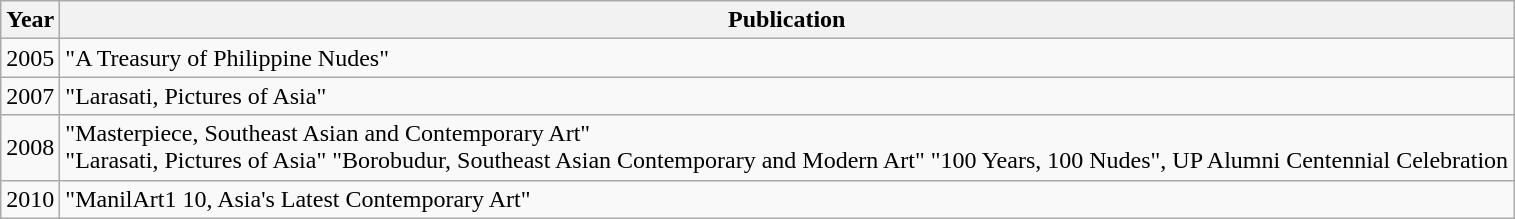<table class="wikitable">
<tr>
<th>Year</th>
<th>Publication</th>
</tr>
<tr>
<td>2005</td>
<td>"A Treasury of Philippine Nudes"</td>
</tr>
<tr>
<td>2007</td>
<td>"Larasati, Pictures of Asia"</td>
</tr>
<tr>
<td>2008</td>
<td>"Masterpiece, Southeast Asian and Contemporary Art"<br>"Larasati, Pictures of Asia" 
"Borobudur, Southeast Asian Contemporary and Modern Art" 
"100 Years, 100 Nudes", UP Alumni Centennial Celebration</td>
</tr>
<tr>
<td>2010</td>
<td>"ManilArt1 10, Asia's Latest Contemporary Art"</td>
</tr>
</table>
